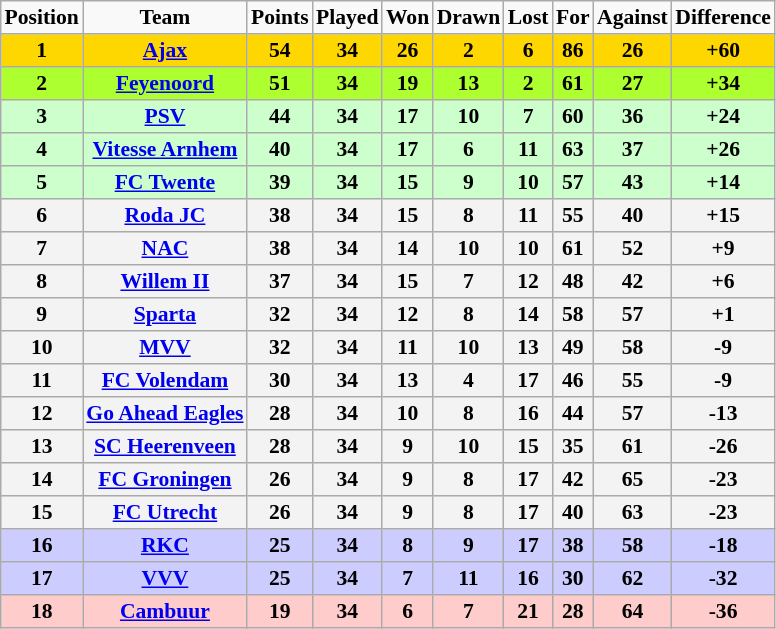<table border="2" cellpadding="2" cellspacing="0" style="margin: 0; background: #f9f9f9; border: 1px #aaa solid; border-collapse: collapse; font-size: 90%;">
<tr>
<th>Position</th>
<th>Team</th>
<th>Points</th>
<th>Played</th>
<th>Won</th>
<th>Drawn</th>
<th>Lost</th>
<th>For</th>
<th>Against</th>
<th>Difference</th>
</tr>
<tr>
<th bgcolor="gold">1</th>
<th bgcolor="gold"><a href='#'>Ajax</a></th>
<th bgcolor="gold">54</th>
<th bgcolor="gold">34</th>
<th bgcolor="gold">26</th>
<th bgcolor="gold">2</th>
<th bgcolor="gold">6</th>
<th bgcolor="gold">86</th>
<th bgcolor="gold">26</th>
<th bgcolor="gold">+60</th>
</tr>
<tr>
<th bgcolor="ADFF2F">2</th>
<th bgcolor="ADFF2F"><a href='#'>Feyenoord</a></th>
<th bgcolor="ADFF2F">51</th>
<th bgcolor="ADFF2F">34</th>
<th bgcolor="ADFF2F">19</th>
<th bgcolor="ADFF2F">13</th>
<th bgcolor="ADFF2F">2</th>
<th bgcolor="ADFF2F">61</th>
<th bgcolor="ADFF2F">27</th>
<th bgcolor="ADFF2F">+34</th>
</tr>
<tr>
<th bgcolor="CCFFCC">3</th>
<th bgcolor="CCFFCC"><a href='#'>PSV</a></th>
<th bgcolor="CCFFCC">44</th>
<th bgcolor="CCFFCC">34</th>
<th bgcolor="CCFFCC">17</th>
<th bgcolor="CCFFCC">10</th>
<th bgcolor="CCFFCC">7</th>
<th bgcolor="CCFFCC">60</th>
<th bgcolor="CCFFCC">36</th>
<th bgcolor="CCFFCC">+24</th>
</tr>
<tr>
<th bgcolor="CCFFCC">4</th>
<th bgcolor="CCFFCC"><a href='#'>Vitesse Arnhem</a></th>
<th bgcolor="CCFFCC">40</th>
<th bgcolor="CCFFCC">34</th>
<th bgcolor="CCFFCC">17</th>
<th bgcolor="CCFFCC">6</th>
<th bgcolor="CCFFCC">11</th>
<th bgcolor="CCFFCC">63</th>
<th bgcolor="CCFFCC">37</th>
<th bgcolor="CCFFCC">+26</th>
</tr>
<tr>
<th bgcolor="CCFFCC">5</th>
<th bgcolor="CCFFCC"><a href='#'>FC Twente</a></th>
<th bgcolor="CCFFCC">39</th>
<th bgcolor="CCFFCC">34</th>
<th bgcolor="CCFFCC">15</th>
<th bgcolor="CCFFCC">9</th>
<th bgcolor="CCFFCC">10</th>
<th bgcolor="CCFFCC">57</th>
<th bgcolor="CCFFCC">43</th>
<th bgcolor="CCFFCC">+14</th>
</tr>
<tr>
<th bgcolor="F3F3F3">6</th>
<th bgcolor="F3F3F3"><a href='#'>Roda JC</a></th>
<th bgcolor="F3F3F3">38</th>
<th bgcolor="F3F3F3">34</th>
<th bgcolor="F3F3F3">15</th>
<th bgcolor="F3F3F3">8</th>
<th bgcolor="F3F3F3">11</th>
<th bgcolor="F3F3F3">55</th>
<th bgcolor="F3F3F3">40</th>
<th bgcolor="F3F3F3">+15</th>
</tr>
<tr>
<th bgcolor="F3F3F3">7</th>
<th bgcolor="F3F3F3"><a href='#'>NAC</a></th>
<th bgcolor="F3F3F3">38</th>
<th bgcolor="F3F3F3">34</th>
<th bgcolor="F3F3F3">14</th>
<th bgcolor="F3F3F3">10</th>
<th bgcolor="F3F3F3">10</th>
<th bgcolor="F3F3F3">61</th>
<th bgcolor="F3F3F3">52</th>
<th bgcolor="F3F3F3">+9</th>
</tr>
<tr>
<th bgcolor="F3F3F3">8</th>
<th bgcolor="F3F3F3"><a href='#'>Willem II</a></th>
<th bgcolor="F3F3F3">37</th>
<th bgcolor="F3F3F3">34</th>
<th bgcolor="F3F3F3">15</th>
<th bgcolor="F3F3F3">7</th>
<th bgcolor="F3F3F3">12</th>
<th bgcolor="F3F3F3">48</th>
<th bgcolor="F3F3F3">42</th>
<th bgcolor="F3F3F3">+6</th>
</tr>
<tr>
<th bgcolor="F3F3F3">9</th>
<th bgcolor="F3F3F3"><a href='#'>Sparta</a></th>
<th bgcolor="F3F3F3">32</th>
<th bgcolor="F3F3F3">34</th>
<th bgcolor="F3F3F3">12</th>
<th bgcolor="F3F3F3">8</th>
<th bgcolor="F3F3F3">14</th>
<th bgcolor="F3F3F3">58</th>
<th bgcolor="F3F3F3">57</th>
<th bgcolor="F3F3F3">+1</th>
</tr>
<tr>
<th bgcolor="F3F3F3">10</th>
<th bgcolor="F3F3F3"><a href='#'>MVV</a></th>
<th bgcolor="F3F3F3">32</th>
<th bgcolor="F3F3F3">34</th>
<th bgcolor="F3F3F3">11</th>
<th bgcolor="F3F3F3">10</th>
<th bgcolor="F3F3F3">13</th>
<th bgcolor="F3F3F3">49</th>
<th bgcolor="F3F3F3">58</th>
<th bgcolor="F3F3F3">-9</th>
</tr>
<tr>
<th bgcolor="F3F3F3">11</th>
<th bgcolor="F3F3F3"><a href='#'>FC Volendam</a></th>
<th bgcolor="F3F3F3">30</th>
<th bgcolor="F3F3F3">34</th>
<th bgcolor="F3F3F3">13</th>
<th bgcolor="F3F3F3">4</th>
<th bgcolor="F3F3F3">17</th>
<th bgcolor="F3F3F3">46</th>
<th bgcolor="F3F3F3">55</th>
<th bgcolor="F3F3F3">-9</th>
</tr>
<tr>
<th bgcolor="F3F3F3">12</th>
<th bgcolor="F3F3F3"><a href='#'>Go Ahead Eagles</a></th>
<th bgcolor="F3F3F3">28</th>
<th bgcolor="F3F3F3">34</th>
<th bgcolor="F3F3F3">10</th>
<th bgcolor="F3F3F3">8</th>
<th bgcolor="F3F3F3">16</th>
<th bgcolor="F3F3F3">44</th>
<th bgcolor="F3F3F3">57</th>
<th bgcolor="F3F3F3">-13</th>
</tr>
<tr>
<th bgcolor="F3F3F3">13</th>
<th bgcolor="F3F3F3"><a href='#'>SC Heerenveen</a></th>
<th bgcolor="F3F3F3">28</th>
<th bgcolor="F3F3F3">34</th>
<th bgcolor="F3F3F3">9</th>
<th bgcolor="F3F3F3">10</th>
<th bgcolor="F3F3F3">15</th>
<th bgcolor="F3F3F3">35</th>
<th bgcolor="F3F3F3">61</th>
<th bgcolor="F3F3F3">-26</th>
</tr>
<tr>
<th bgcolor="F3F3F3">14</th>
<th bgcolor="F3F3F3"><a href='#'>FC Groningen</a></th>
<th bgcolor="F3F3F3">26</th>
<th bgcolor="F3F3F3">34</th>
<th bgcolor="F3F3F3">9</th>
<th bgcolor="F3F3F3">8</th>
<th bgcolor="F3F3F3">17</th>
<th bgcolor="F3F3F3">42</th>
<th bgcolor="F3F3F3">65</th>
<th bgcolor="F3F3F3">-23</th>
</tr>
<tr>
<th bgcolor="F3F3F3">15</th>
<th bgcolor="F3F3F3"><a href='#'>FC Utrecht</a></th>
<th bgcolor="F3F3F3">26</th>
<th bgcolor="F3F3F3">34</th>
<th bgcolor="F3F3F3">9</th>
<th bgcolor="F3F3F3">8</th>
<th bgcolor="F3F3F3">17</th>
<th bgcolor="F3F3F3">40</th>
<th bgcolor="F3F3F3">63</th>
<th bgcolor="F3F3F3">-23</th>
</tr>
<tr>
<th bgcolor="ccccff">16</th>
<th bgcolor="ccccff"><a href='#'>RKC</a></th>
<th bgcolor="ccccff">25</th>
<th bgcolor="ccccff">34</th>
<th bgcolor="ccccff">8</th>
<th bgcolor="ccccff">9</th>
<th bgcolor="ccccff">17</th>
<th bgcolor="ccccff">38</th>
<th bgcolor="ccccff">58</th>
<th bgcolor="ccccff">-18</th>
</tr>
<tr>
<th bgcolor="ccccff">17</th>
<th bgcolor="ccccff"><a href='#'>VVV</a></th>
<th bgcolor="ccccff">25</th>
<th bgcolor="ccccff">34</th>
<th bgcolor="ccccff">7</th>
<th bgcolor="ccccff">11</th>
<th bgcolor="ccccff">16</th>
<th bgcolor="ccccff">30</th>
<th bgcolor="ccccff">62</th>
<th bgcolor="ccccff">-32</th>
</tr>
<tr>
<th bgcolor="FFCCCC">18</th>
<th bgcolor="FFCCCC"><a href='#'>Cambuur</a></th>
<th bgcolor="FFCCCC">19</th>
<th bgcolor="FFCCCC">34</th>
<th bgcolor="FFCCCC">6</th>
<th bgcolor="FFCCCC">7</th>
<th bgcolor="FFCCCC">21</th>
<th bgcolor="FFCCCC">28</th>
<th bgcolor="FFCCCC">64</th>
<th bgcolor="FFCCCC">-36</th>
</tr>
</table>
